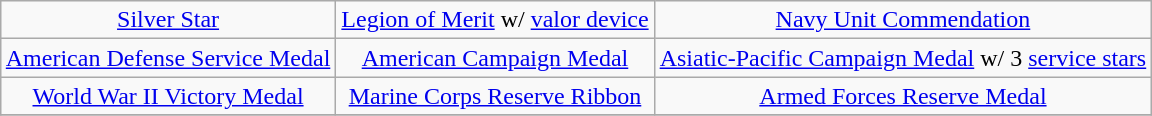<table class="wikitable" style="margin:1em auto; text-align:center;">
<tr>
<td><a href='#'>Silver Star</a></td>
<td><a href='#'>Legion of Merit</a> w/ <a href='#'>valor device</a></td>
<td><a href='#'>Navy Unit Commendation</a></td>
</tr>
<tr>
<td><a href='#'>American Defense Service Medal</a></td>
<td><a href='#'>American Campaign Medal</a></td>
<td><a href='#'>Asiatic-Pacific Campaign Medal</a> w/ 3 <a href='#'>service stars</a></td>
</tr>
<tr>
<td><a href='#'>World War II Victory Medal</a></td>
<td><a href='#'>Marine Corps Reserve Ribbon</a></td>
<td><a href='#'>Armed Forces Reserve Medal</a></td>
</tr>
<tr>
</tr>
</table>
